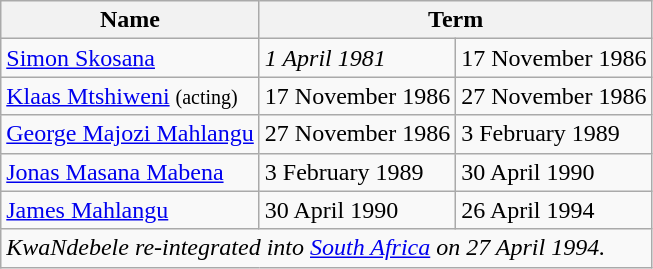<table class="wikitable">
<tr>
<th>Name</th>
<th colspan="2">Term</th>
</tr>
<tr>
<td><a href='#'>Simon Skosana</a></td>
<td><em>1 April 1981</em></td>
<td>17 November 1986</td>
</tr>
<tr>
<td><a href='#'>Klaas Mtshiweni</a> <small>(acting)</small></td>
<td>17 November 1986</td>
<td>27 November 1986</td>
</tr>
<tr>
<td><a href='#'>George Majozi Mahlangu</a></td>
<td>27 November 1986</td>
<td>3 February 1989</td>
</tr>
<tr>
<td><a href='#'>Jonas Masana Mabena</a></td>
<td>3 February 1989</td>
<td>30 April 1990</td>
</tr>
<tr>
<td><a href='#'>James Mahlangu</a></td>
<td>30 April 1990</td>
<td>26 April 1994</td>
</tr>
<tr>
<td colspan="3"><em>KwaNdebele re-integrated into <a href='#'>South Africa</a> on 27 April 1994.</em></td>
</tr>
</table>
